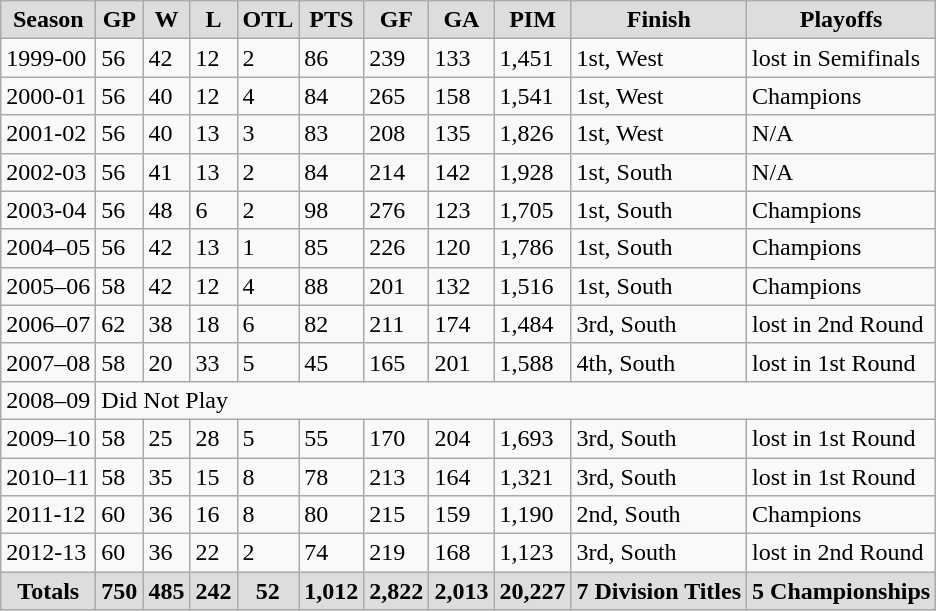<table class="wikitable">
<tr align="center" style="font-weight:bold; background-color:#dddddd;">
<td [>Season</td>
<td>GP</td>
<td>W</td>
<td>L</td>
<td>OTL</td>
<td>PTS</td>
<td>GF</td>
<td>GA</td>
<td>PIM</td>
<td>Finish</td>
<td>Playoffs</td>
</tr>
<tr>
<td [>1999-00</td>
<td>56</td>
<td>42</td>
<td>12</td>
<td>2</td>
<td>86</td>
<td>239</td>
<td>133</td>
<td>1,451</td>
<td>1st, West</td>
<td>lost in Semifinals</td>
</tr>
<tr>
<td [>2000-01</td>
<td>56</td>
<td>40</td>
<td>12</td>
<td>4</td>
<td>84</td>
<td>265</td>
<td>158</td>
<td>1,541</td>
<td>1st, West</td>
<td>Champions</td>
</tr>
<tr>
<td [>2001-02</td>
<td>56</td>
<td>40</td>
<td>13</td>
<td>3</td>
<td>83</td>
<td>208</td>
<td>135</td>
<td>1,826</td>
<td>1st, West</td>
<td>N/A</td>
</tr>
<tr>
<td [>2002-03</td>
<td>56</td>
<td>41</td>
<td>13</td>
<td>2</td>
<td>84</td>
<td>214</td>
<td>142</td>
<td>1,928</td>
<td>1st, South</td>
<td>N/A</td>
</tr>
<tr>
<td [>2003-04</td>
<td>56</td>
<td>48</td>
<td>6</td>
<td>2</td>
<td>98</td>
<td>276</td>
<td>123</td>
<td>1,705</td>
<td>1st, South</td>
<td>Champions</td>
</tr>
<tr>
<td [>2004–05</td>
<td>56</td>
<td>42</td>
<td>13</td>
<td>1</td>
<td>85</td>
<td>226</td>
<td>120</td>
<td>1,786</td>
<td>1st, South</td>
<td>Champions</td>
</tr>
<tr>
<td [>2005–06</td>
<td>58</td>
<td>42</td>
<td>12</td>
<td>4</td>
<td>88</td>
<td>201</td>
<td>132</td>
<td>1,516</td>
<td>1st, South</td>
<td>Champions</td>
</tr>
<tr>
<td [>2006–07</td>
<td>62</td>
<td>38</td>
<td>18</td>
<td>6</td>
<td>82</td>
<td>211</td>
<td>174</td>
<td>1,484</td>
<td>3rd, South</td>
<td>lost in 2nd Round</td>
</tr>
<tr>
<td [>2007–08</td>
<td>58</td>
<td>20</td>
<td>33</td>
<td>5</td>
<td>45</td>
<td>165</td>
<td>201</td>
<td>1,588</td>
<td>4th, South</td>
<td>lost in 1st Round</td>
</tr>
<tr>
<td [>2008–09</td>
<td colspan="11">Did Not Play</td>
</tr>
<tr>
<td [>2009–10</td>
<td>58</td>
<td>25</td>
<td>28</td>
<td>5</td>
<td>55</td>
<td>170</td>
<td>204</td>
<td>1,693</td>
<td>3rd, South</td>
<td>lost in 1st Round</td>
</tr>
<tr>
<td [>2010–11</td>
<td>58</td>
<td>35</td>
<td>15</td>
<td>8</td>
<td>78</td>
<td>213</td>
<td>164</td>
<td>1,321</td>
<td>3rd, South</td>
<td>lost in 1st Round</td>
</tr>
<tr>
<td [>2011-12</td>
<td>60</td>
<td>36</td>
<td>16</td>
<td>8</td>
<td>80</td>
<td>215</td>
<td>159</td>
<td>1,190</td>
<td>2nd, South</td>
<td>Champions</td>
</tr>
<tr>
<td [>2012-13</td>
<td>60</td>
<td>36</td>
<td>22</td>
<td>2</td>
<td>74</td>
<td>219</td>
<td>168</td>
<td>1,123</td>
<td>3rd, South</td>
<td>lost in 2nd Round</td>
</tr>
<tr align="center" style="font-weight:bold; background-color:#dddddd;" |>
<td>Totals</td>
<td>750</td>
<td>485</td>
<td>242</td>
<td>52</td>
<td>1,012</td>
<td>2,822</td>
<td>2,013</td>
<td>20,227</td>
<td>7 Division Titles</td>
<td>5 Championships</td>
</tr>
</table>
